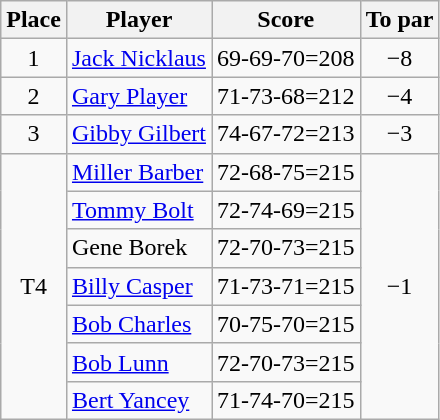<table class=wikitable>
<tr>
<th>Place</th>
<th>Player</th>
<th>Score</th>
<th>To par</th>
</tr>
<tr>
<td align=center>1</td>
<td> <a href='#'>Jack Nicklaus</a></td>
<td>69-69-70=208</td>
<td align=center>−8</td>
</tr>
<tr>
<td align=center>2</td>
<td> <a href='#'>Gary Player</a></td>
<td>71-73-68=212</td>
<td align=center>−4</td>
</tr>
<tr>
<td align=center>3</td>
<td> <a href='#'>Gibby Gilbert</a></td>
<td>74-67-72=213</td>
<td align=center>−3</td>
</tr>
<tr>
<td rowspan=7 align=center>T4</td>
<td> <a href='#'>Miller Barber</a></td>
<td>72-68-75=215</td>
<td rowspan=7 align=center>−1</td>
</tr>
<tr>
<td> <a href='#'>Tommy Bolt</a></td>
<td>72-74-69=215</td>
</tr>
<tr>
<td> Gene Borek</td>
<td>72-70-73=215</td>
</tr>
<tr>
<td> <a href='#'>Billy Casper</a></td>
<td>71-73-71=215</td>
</tr>
<tr>
<td> <a href='#'>Bob Charles</a></td>
<td>70-75-70=215</td>
</tr>
<tr>
<td> <a href='#'>Bob Lunn</a></td>
<td>72-70-73=215</td>
</tr>
<tr>
<td> <a href='#'>Bert Yancey</a></td>
<td>71-74-70=215</td>
</tr>
</table>
